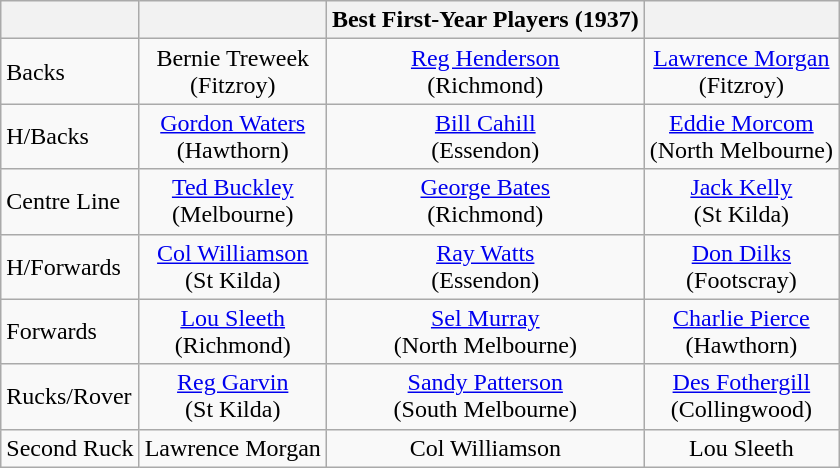<table class="wikitable">
<tr>
<th></th>
<th></th>
<th>Best First-Year Players (1937)</th>
<th></th>
</tr>
<tr>
<td>Backs</td>
<td align=center>Bernie Treweek<br>(Fitzroy)</td>
<td align=center><a href='#'>Reg Henderson</a><br>(Richmond)</td>
<td align=center><a href='#'>Lawrence Morgan</a><br>(Fitzroy)</td>
</tr>
<tr>
<td>H/Backs</td>
<td align=center><a href='#'>Gordon Waters</a><br>(Hawthorn)</td>
<td align=center><a href='#'>Bill Cahill</a><br>(Essendon)</td>
<td align=center><a href='#'>Eddie Morcom</a><br>(North Melbourne)</td>
</tr>
<tr>
<td>Centre Line</td>
<td align=center><a href='#'>Ted Buckley</a><br>(Melbourne)</td>
<td align=center><a href='#'>George Bates</a><br>(Richmond)</td>
<td align=center><a href='#'>Jack Kelly</a><br>(St Kilda)</td>
</tr>
<tr>
<td>H/Forwards</td>
<td align=center><a href='#'>Col Williamson</a><br>(St Kilda)</td>
<td align=center><a href='#'>Ray Watts</a><br>(Essendon)</td>
<td align=center><a href='#'>Don Dilks</a><br>(Footscray)</td>
</tr>
<tr>
<td>Forwards</td>
<td align=center><a href='#'>Lou Sleeth</a><br>(Richmond)</td>
<td align=center><a href='#'>Sel Murray</a><br>(North Melbourne)</td>
<td align=center><a href='#'>Charlie Pierce</a><br>(Hawthorn)</td>
</tr>
<tr>
<td>Rucks/Rover</td>
<td align=center><a href='#'>Reg Garvin</a><br>(St Kilda)</td>
<td align=center><a href='#'>Sandy Patterson</a><br>(South Melbourne)</td>
<td align=center><a href='#'>Des Fothergill</a><br>(Collingwood)</td>
</tr>
<tr>
<td>Second Ruck</td>
<td align=center>Lawrence Morgan</td>
<td align=center>Col Williamson</td>
<td align=center>Lou Sleeth</td>
</tr>
</table>
